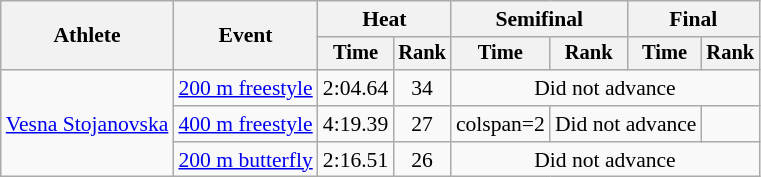<table class=wikitable style="font-size:90%">
<tr>
<th rowspan="2">Athlete</th>
<th rowspan="2">Event</th>
<th colspan="2">Heat</th>
<th colspan="2">Semifinal</th>
<th colspan="2">Final</th>
</tr>
<tr style="font-size:95%">
<th>Time</th>
<th>Rank</th>
<th>Time</th>
<th>Rank</th>
<th>Time</th>
<th>Rank</th>
</tr>
<tr align=center>
<td align=left rowspan=3><a href='#'>Vesna Stojanovska</a></td>
<td align=left><a href='#'>200 m freestyle</a></td>
<td>2:04.64</td>
<td>34</td>
<td colspan=4>Did not advance</td>
</tr>
<tr align=center>
<td align=left><a href='#'>400 m freestyle</a></td>
<td>4:19.39</td>
<td>27</td>
<td>colspan=2 </td>
<td colspan=2>Did not advance</td>
</tr>
<tr align=center>
<td align=left><a href='#'>200 m butterfly</a></td>
<td>2:16.51</td>
<td>26</td>
<td colspan=4>Did not advance</td>
</tr>
</table>
